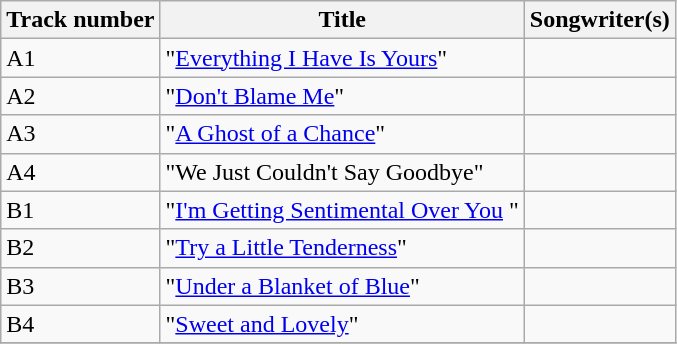<table class="wikitable">
<tr>
<th>Track number</th>
<th>Title</th>
<th>Songwriter(s)</th>
</tr>
<tr>
<td>A1</td>
<td>"<a href='#'>Everything I Have Is Yours</a>"</td>
<td></td>
</tr>
<tr>
<td>A2</td>
<td>"<a href='#'>Don't Blame Me</a>"</td>
<td></td>
</tr>
<tr>
<td>A3</td>
<td>"<a href='#'>A Ghost of a Chance</a>"</td>
<td></td>
</tr>
<tr>
<td>A4</td>
<td>"We Just Couldn't Say Goodbye"</td>
<td></td>
</tr>
<tr>
<td>B1</td>
<td>"<a href='#'>I'm Getting Sentimental Over You</a> "</td>
<td></td>
</tr>
<tr>
<td>B2</td>
<td>"<a href='#'>Try a Little Tenderness</a>"</td>
<td></td>
</tr>
<tr>
<td>B3</td>
<td>"<a href='#'>Under a Blanket of Blue</a>"</td>
<td></td>
</tr>
<tr>
<td>B4</td>
<td>"<a href='#'>Sweet and Lovely</a>"</td>
<td></td>
</tr>
<tr>
</tr>
</table>
